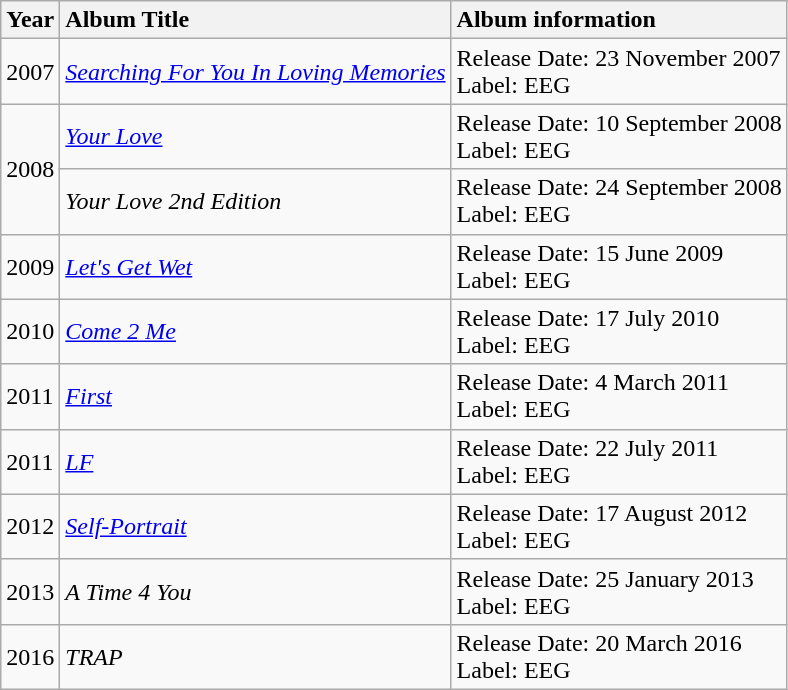<table class="wikitable">
<tr>
<th style="text-align:left">Year</th>
<th style="text-align:left">Album Title</th>
<th style="text-align:left">Album information</th>
</tr>
<tr>
<td>2007</td>
<td><em><a href='#'>Searching For You In Loving Memories</a></em></td>
<td>Release Date: 23 November 2007<br>Label: EEG</td>
</tr>
<tr>
<td rowspan="2">2008</td>
<td><em><a href='#'>Your Love</a></em></td>
<td>Release Date: 10 September 2008<br>Label: EEG</td>
</tr>
<tr>
<td><em>Your Love 2nd Edition</em></td>
<td>Release Date: 24 September 2008<br>Label: EEG</td>
</tr>
<tr>
<td>2009</td>
<td><em><a href='#'>Let's Get Wet</a></em></td>
<td>Release Date: 15 June 2009<br>Label: EEG</td>
</tr>
<tr>
<td>2010</td>
<td><em><a href='#'>Come 2 Me</a></em></td>
<td>Release Date: 17 July 2010<br>Label: EEG</td>
</tr>
<tr>
<td>2011</td>
<td><em><a href='#'>First</a></em></td>
<td>Release Date: 4 March 2011<br>Label: EEG</td>
</tr>
<tr>
<td>2011</td>
<td><em><a href='#'>LF</a></em></td>
<td>Release Date: 22 July 2011<br>Label: EEG</td>
</tr>
<tr>
<td>2012</td>
<td><em><a href='#'>Self-Portrait</a></em></td>
<td>Release Date: 17 August 2012<br>Label: EEG</td>
</tr>
<tr>
<td>2013</td>
<td><em>A Time 4 You</em></td>
<td>Release Date: 25 January 2013<br>Label: EEG</td>
</tr>
<tr>
<td>2016</td>
<td><em>TRAP</em></td>
<td>Release Date: 20 March 2016<br>Label: EEG</td>
</tr>
</table>
